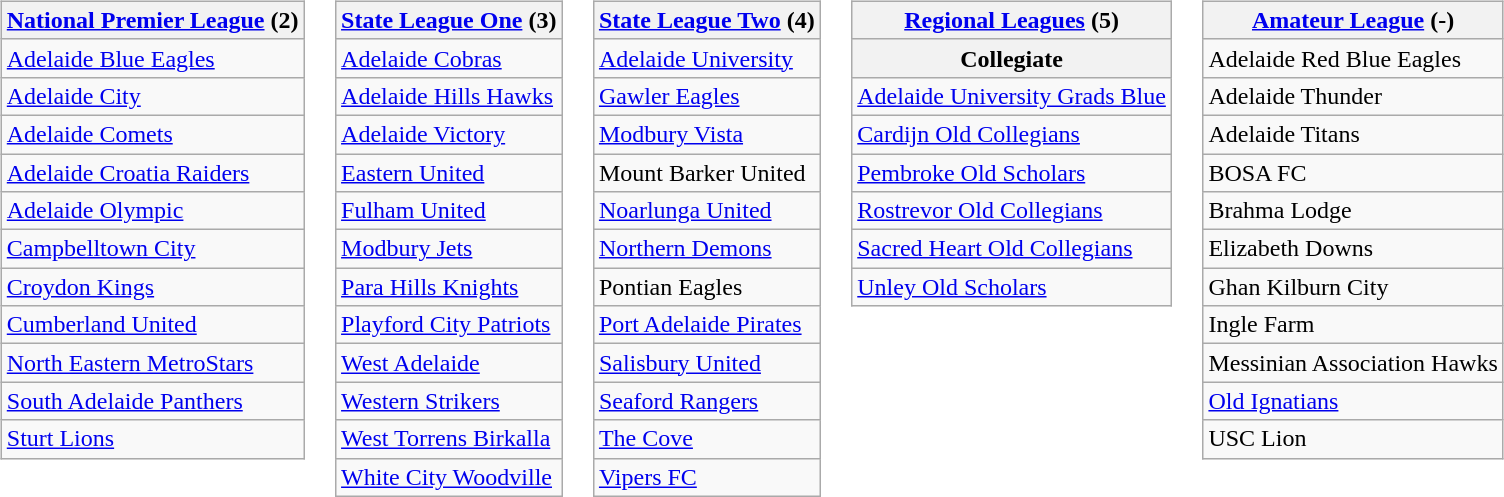<table>
<tr valign=top>
<td><br><table class="wikitable">
<tr>
<th><a href='#'>National Premier League</a> (2)</th>
</tr>
<tr>
<td><a href='#'>Adelaide Blue Eagles</a></td>
</tr>
<tr>
<td><a href='#'>Adelaide City</a></td>
</tr>
<tr>
<td><a href='#'>Adelaide Comets</a></td>
</tr>
<tr>
<td><a href='#'>Adelaide Croatia Raiders</a></td>
</tr>
<tr>
<td><a href='#'>Adelaide Olympic</a></td>
</tr>
<tr>
<td><a href='#'>Campbelltown City</a></td>
</tr>
<tr>
<td><a href='#'>Croydon Kings</a></td>
</tr>
<tr>
<td><a href='#'>Cumberland United</a></td>
</tr>
<tr>
<td><a href='#'>North Eastern MetroStars</a></td>
</tr>
<tr>
<td><a href='#'>South Adelaide Panthers</a></td>
</tr>
<tr>
<td><a href='#'>Sturt Lions</a></td>
</tr>
</table>
</td>
<td><br><table class="wikitable">
<tr>
<th><a href='#'>State League One</a> (3)</th>
</tr>
<tr>
<td><a href='#'>Adelaide Cobras</a></td>
</tr>
<tr>
<td><a href='#'>Adelaide Hills Hawks</a></td>
</tr>
<tr>
<td><a href='#'>Adelaide Victory</a></td>
</tr>
<tr>
<td><a href='#'>Eastern United</a></td>
</tr>
<tr>
<td><a href='#'>Fulham United</a></td>
</tr>
<tr>
<td><a href='#'>Modbury Jets</a></td>
</tr>
<tr>
<td><a href='#'>Para Hills Knights</a></td>
</tr>
<tr>
<td><a href='#'>Playford City Patriots</a></td>
</tr>
<tr>
<td><a href='#'>West Adelaide</a></td>
</tr>
<tr>
<td><a href='#'>Western Strikers</a></td>
</tr>
<tr>
<td><a href='#'>West Torrens Birkalla</a></td>
</tr>
<tr>
<td><a href='#'>White City Woodville</a></td>
</tr>
</table>
</td>
<td><br><table class="wikitable">
<tr>
<th><a href='#'>State League Two</a> (4)</th>
</tr>
<tr>
<td><a href='#'>Adelaide University</a></td>
</tr>
<tr>
<td><a href='#'>Gawler Eagles</a></td>
</tr>
<tr>
<td><a href='#'>Modbury Vista</a></td>
</tr>
<tr>
<td>Mount Barker United</td>
</tr>
<tr>
<td><a href='#'>Noarlunga United</a></td>
</tr>
<tr>
<td><a href='#'>Northern Demons</a></td>
</tr>
<tr>
<td>Pontian Eagles</td>
</tr>
<tr>
<td><a href='#'>Port Adelaide Pirates</a></td>
</tr>
<tr>
<td><a href='#'>Salisbury United</a></td>
</tr>
<tr>
<td><a href='#'>Seaford Rangers</a></td>
</tr>
<tr>
<td><a href='#'>The Cove</a></td>
</tr>
<tr>
<td><a href='#'>Vipers FC</a></td>
</tr>
</table>
</td>
<td><br><table class="wikitable">
<tr>
<th><a href='#'>Regional Leagues</a> (5)</th>
</tr>
<tr>
<th>Collegiate</th>
</tr>
<tr>
<td><a href='#'>Adelaide University Grads Blue</a></td>
</tr>
<tr>
<td><a href='#'>Cardijn Old Collegians</a></td>
</tr>
<tr>
<td><a href='#'>Pembroke Old Scholars</a></td>
</tr>
<tr>
<td><a href='#'>Rostrevor Old Collegians</a></td>
</tr>
<tr>
<td><a href='#'>Sacred Heart Old Collegians</a></td>
</tr>
<tr>
<td><a href='#'>Unley Old Scholars</a></td>
</tr>
</table>
</td>
<td><br><table class="wikitable">
<tr>
<th><a href='#'>Amateur League</a> (-)</th>
</tr>
<tr>
<td>Adelaide Red Blue Eagles</td>
</tr>
<tr>
<td>Adelaide Thunder</td>
</tr>
<tr>
<td>Adelaide Titans</td>
</tr>
<tr>
<td>BOSA FC</td>
</tr>
<tr>
<td>Brahma Lodge</td>
</tr>
<tr>
<td>Elizabeth Downs</td>
</tr>
<tr>
<td>Ghan Kilburn City</td>
</tr>
<tr>
<td>Ingle Farm</td>
</tr>
<tr>
<td>Messinian Association Hawks</td>
</tr>
<tr>
<td><a href='#'>Old Ignatians</a></td>
</tr>
<tr>
<td>USC Lion</td>
</tr>
</table>
</td>
</tr>
</table>
